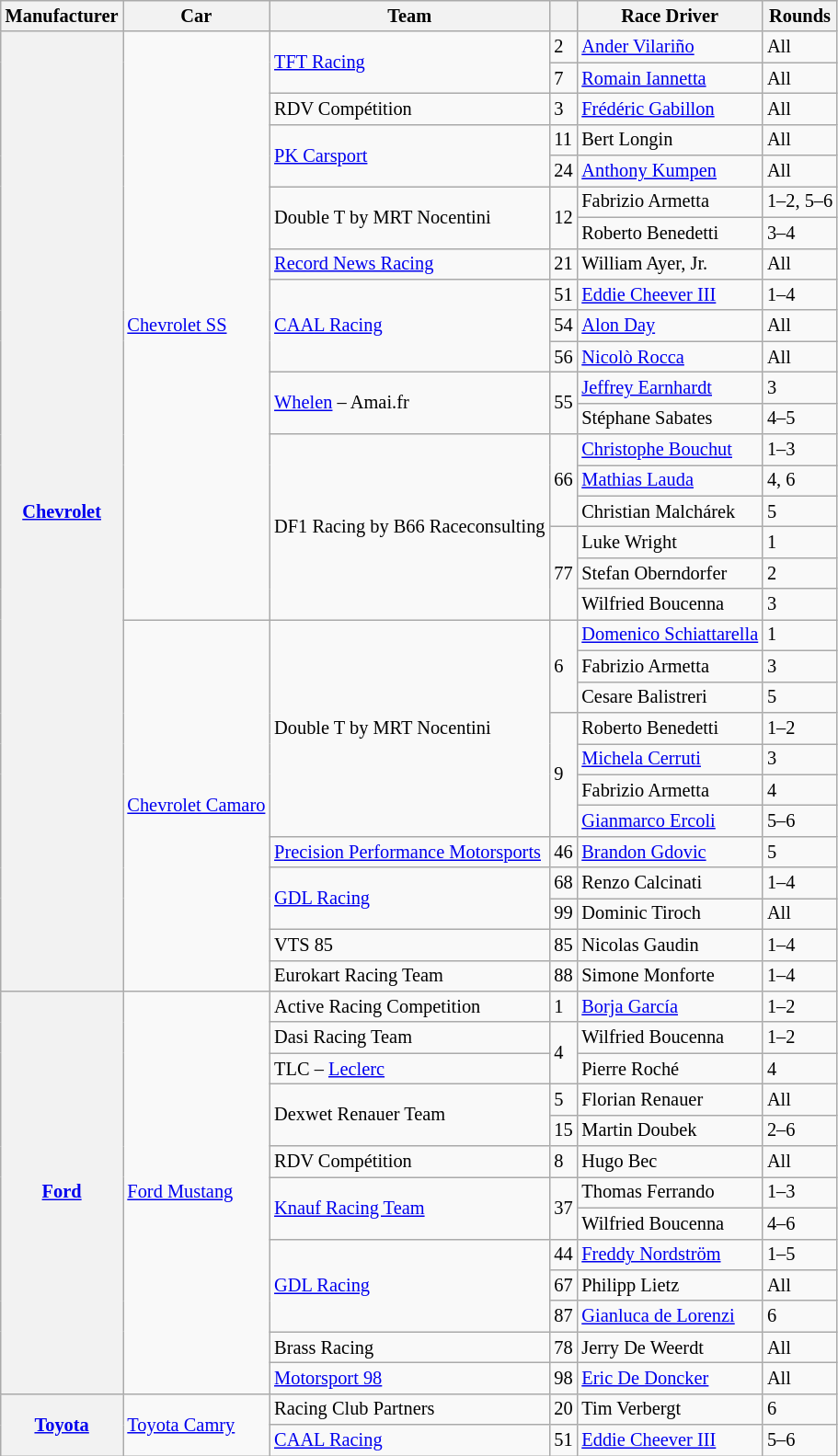<table class="wikitable" style="font-size: 85%">
<tr>
<th>Manufacturer</th>
<th>Car</th>
<th>Team</th>
<th></th>
<th>Race Driver</th>
<th>Rounds</th>
</tr>
<tr>
<th rowspan=31><a href='#'>Chevrolet</a></th>
<td rowspan=19><a href='#'>Chevrolet SS</a></td>
<td rowspan=2> <a href='#'>TFT Racing</a></td>
<td>2</td>
<td> <a href='#'>Ander Vilariño</a></td>
<td>All</td>
</tr>
<tr>
<td>7</td>
<td> <a href='#'>Romain Iannetta</a></td>
<td>All</td>
</tr>
<tr>
<td> RDV Compétition</td>
<td>3</td>
<td> <a href='#'>Frédéric Gabillon</a></td>
<td>All</td>
</tr>
<tr>
<td rowspan=2> <a href='#'>PK Carsport</a></td>
<td>11</td>
<td> Bert Longin</td>
<td>All</td>
</tr>
<tr>
<td>24</td>
<td> <a href='#'>Anthony Kumpen</a></td>
<td>All</td>
</tr>
<tr>
<td rowspan=2> Double T by MRT Nocentini</td>
<td rowspan=2>12</td>
<td> Fabrizio Armetta</td>
<td>1–2, 5–6</td>
</tr>
<tr>
<td> Roberto Benedetti</td>
<td>3–4</td>
</tr>
<tr>
<td> <a href='#'>Record News Racing</a></td>
<td>21</td>
<td> William Ayer, Jr.</td>
<td>All</td>
</tr>
<tr>
<td rowspan=3> <a href='#'>CAAL Racing</a></td>
<td>51</td>
<td> <a href='#'>Eddie Cheever III</a></td>
<td>1–4</td>
</tr>
<tr>
<td>54</td>
<td> <a href='#'>Alon Day</a></td>
<td>All</td>
</tr>
<tr>
<td>56</td>
<td> <a href='#'>Nicolò Rocca</a></td>
<td>All</td>
</tr>
<tr>
<td rowspan=2> <a href='#'>Whelen</a> – Amai.fr</td>
<td rowspan=2>55</td>
<td> <a href='#'>Jeffrey Earnhardt</a></td>
<td>3</td>
</tr>
<tr>
<td> Stéphane Sabates</td>
<td>4–5</td>
</tr>
<tr>
<td rowspan=6> DF1 Racing by B66 Raceconsulting</td>
<td rowspan=3>66</td>
<td> <a href='#'>Christophe Bouchut</a></td>
<td>1–3</td>
</tr>
<tr>
<td> <a href='#'>Mathias Lauda</a></td>
<td>4, 6</td>
</tr>
<tr>
<td> Christian Malchárek</td>
<td>5</td>
</tr>
<tr>
<td rowspan=3>77</td>
<td> Luke Wright</td>
<td>1</td>
</tr>
<tr>
<td> Stefan Oberndorfer</td>
<td>2</td>
</tr>
<tr>
<td> Wilfried Boucenna</td>
<td>3</td>
</tr>
<tr>
<td rowspan=12><a href='#'>Chevrolet Camaro</a></td>
<td rowspan=7> Double T by MRT Nocentini</td>
<td rowspan=3>6</td>
<td> <a href='#'>Domenico Schiattarella</a></td>
<td>1</td>
</tr>
<tr>
<td> Fabrizio Armetta</td>
<td>3</td>
</tr>
<tr>
<td> Cesare Balistreri</td>
<td>5</td>
</tr>
<tr>
<td rowspan=4>9</td>
<td> Roberto Benedetti</td>
<td>1–2</td>
</tr>
<tr>
<td> <a href='#'>Michela Cerruti</a></td>
<td>3</td>
</tr>
<tr>
<td> Fabrizio Armetta</td>
<td>4</td>
</tr>
<tr>
<td> <a href='#'>Gianmarco Ercoli</a></td>
<td>5–6</td>
</tr>
<tr>
<td> <a href='#'>Precision Performance Motorsports</a></td>
<td>46</td>
<td> <a href='#'>Brandon Gdovic</a></td>
<td>5</td>
</tr>
<tr>
<td rowspan=2> <a href='#'>GDL Racing</a></td>
<td>68</td>
<td> Renzo Calcinati</td>
<td>1–4</td>
</tr>
<tr>
<td>99</td>
<td> Dominic Tiroch</td>
<td>All</td>
</tr>
<tr>
<td> VTS 85</td>
<td>85</td>
<td> Nicolas Gaudin</td>
<td>1–4</td>
</tr>
<tr>
<td> Eurokart Racing Team</td>
<td>88</td>
<td> Simone Monforte</td>
<td>1–4</td>
</tr>
<tr>
<th rowspan=13><a href='#'>Ford</a></th>
<td rowspan=13><a href='#'>Ford Mustang</a></td>
<td> Active Racing Competition</td>
<td>1</td>
<td> <a href='#'>Borja García</a></td>
<td>1–2</td>
</tr>
<tr>
<td> Dasi Racing Team</td>
<td rowspan=2>4</td>
<td> Wilfried Boucenna</td>
<td>1–2</td>
</tr>
<tr>
<td> TLC – <a href='#'>Leclerc</a></td>
<td> Pierre Roché</td>
<td>4</td>
</tr>
<tr>
<td rowspan=2> Dexwet Renauer Team</td>
<td>5</td>
<td> Florian Renauer</td>
<td>All</td>
</tr>
<tr>
<td>15</td>
<td> Martin Doubek</td>
<td>2–6</td>
</tr>
<tr>
<td> RDV Compétition</td>
<td>8</td>
<td> Hugo Bec</td>
<td>All</td>
</tr>
<tr>
<td rowspan=2> <a href='#'>Knauf Racing Team</a></td>
<td rowspan=2>37</td>
<td> Thomas Ferrando</td>
<td>1–3</td>
</tr>
<tr>
<td> Wilfried Boucenna</td>
<td>4–6</td>
</tr>
<tr>
<td rowspan=3> <a href='#'>GDL Racing</a></td>
<td>44</td>
<td> <a href='#'>Freddy Nordström</a></td>
<td>1–5</td>
</tr>
<tr>
<td>67</td>
<td> Philipp Lietz</td>
<td>All</td>
</tr>
<tr>
<td>87</td>
<td> <a href='#'>Gianluca de Lorenzi</a></td>
<td>6</td>
</tr>
<tr>
<td> Brass Racing</td>
<td>78</td>
<td> Jerry De Weerdt</td>
<td>All</td>
</tr>
<tr>
<td> <a href='#'>Motorsport 98</a></td>
<td>98</td>
<td> <a href='#'>Eric De Doncker</a></td>
<td>All</td>
</tr>
<tr>
<th rowspan=2><a href='#'>Toyota</a></th>
<td rowspan=2><a href='#'>Toyota Camry</a></td>
<td> Racing Club Partners</td>
<td>20</td>
<td> Tim Verbergt</td>
<td>6</td>
</tr>
<tr>
<td> <a href='#'>CAAL Racing</a></td>
<td>51</td>
<td> <a href='#'>Eddie Cheever III</a></td>
<td>5–6</td>
</tr>
</table>
